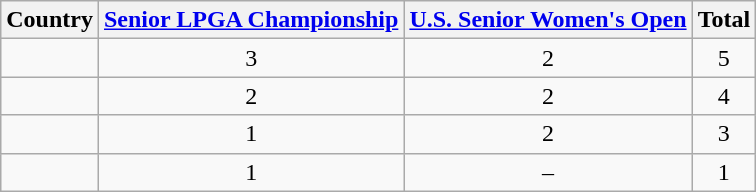<table class="plainrowheaders wikitable" style="text-align:center">
<tr>
<th scope=col>Country</th>
<th scope=col><a href='#'>Senior LPGA Championship</a></th>
<th scope=col><a href='#'>U.S. Senior Women's Open</a></th>
<th scope=col>Total</th>
</tr>
<tr>
<td align=left></td>
<td>3</td>
<td>2</td>
<td>5</td>
</tr>
<tr>
<td align=left></td>
<td>2</td>
<td>2</td>
<td>4</td>
</tr>
<tr>
<td align=left></td>
<td>1</td>
<td>2</td>
<td>3</td>
</tr>
<tr>
<td align=left></td>
<td>1</td>
<td>–</td>
<td>1</td>
</tr>
</table>
